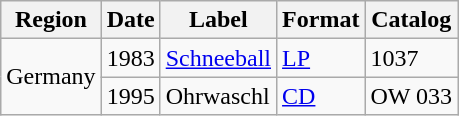<table class="wikitable">
<tr>
<th>Region</th>
<th>Date</th>
<th>Label</th>
<th>Format</th>
<th>Catalog</th>
</tr>
<tr>
<td rowspan="2">Germany</td>
<td>1983</td>
<td><a href='#'>Schneeball</a></td>
<td><a href='#'>LP</a></td>
<td>1037</td>
</tr>
<tr>
<td>1995</td>
<td>Ohrwaschl</td>
<td><a href='#'>CD</a></td>
<td>OW 033</td>
</tr>
</table>
